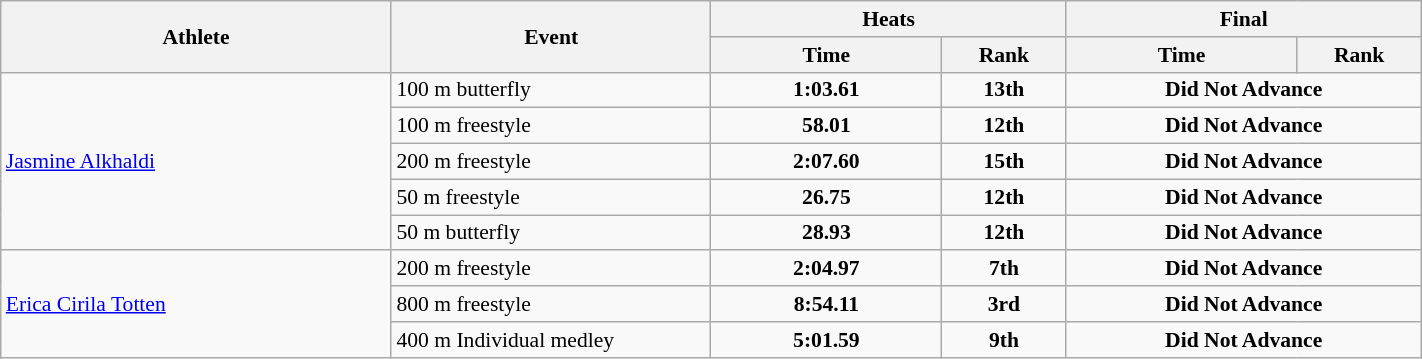<table class="wikitable" width="75%" style="text-align:center; font-size:90%">
<tr>
<th rowspan="2" width="22%">Athlete</th>
<th rowspan="2" width="18%">Event</th>
<th colspan="2" width="20%">Heats</th>
<th colspan="2" width="20%">Final</th>
</tr>
<tr>
<th width="13%">Time</th>
<th>Rank</th>
<th width="13%">Time</th>
<th>Rank</th>
</tr>
<tr>
<td rowspan="5" align="left"><a href='#'>Jasmine Alkhaldi</a></td>
<td align="left">100 m butterfly</td>
<td><strong>1:03.61</strong></td>
<td><strong>13th</strong></td>
<td colspan=2><strong>Did Not Advance</strong></td>
</tr>
<tr>
<td align="left">100 m freestyle</td>
<td><strong>58.01</strong></td>
<td><strong>12th</strong></td>
<td colspan=2><strong>Did Not Advance</strong></td>
</tr>
<tr>
<td align="left">200 m freestyle</td>
<td><strong>2:07.60</strong></td>
<td><strong>15th</strong></td>
<td colspan=2><strong>Did Not Advance</strong></td>
</tr>
<tr>
<td align="left">50 m freestyle</td>
<td><strong>26.75</strong></td>
<td><strong>12th</strong></td>
<td colspan=2><strong>Did Not Advance</strong></td>
</tr>
<tr>
<td align="left">50 m butterfly</td>
<td><strong>28.93</strong></td>
<td><strong>12th</strong></td>
<td colspan=2 align=center><strong>Did Not Advance</strong></td>
</tr>
<tr>
<td rowspan="3" align="left"><a href='#'>Erica Cirila Totten</a></td>
<td align="left">200 m freestyle</td>
<td><strong>2:04.97</strong></td>
<td><strong>7th</strong></td>
<td colspan=2><strong>Did Not Advance</strong></td>
</tr>
<tr>
<td align="left">800 m freestyle</td>
<td><strong>8:54.11</strong></td>
<td><strong>3rd</strong></td>
<td colspan=2><strong>Did Not Advance</strong></td>
</tr>
<tr>
<td align="left">400 m Individual medley</td>
<td><strong>5:01.59</strong></td>
<td><strong>9th</strong></td>
<td colspan=2><strong>Did Not Advance</strong></td>
</tr>
</table>
